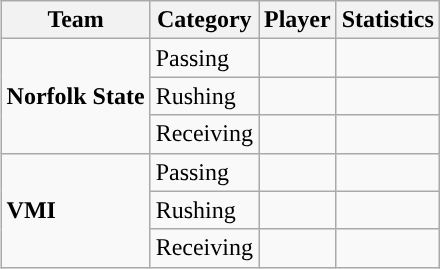<table class="wikitable" style="float: right;">
<tr>
<th>Team</th>
<th>Category</th>
<th>Player</th>
<th>Statistics</th>
</tr>
<tr>
<td rowspan=3><strong>Norfolk State</strong></td>
<td>Passing</td>
<td></td>
<td></td>
</tr>
<tr>
<td>Rushing</td>
<td></td>
<td></td>
</tr>
<tr>
<td>Receiving</td>
<td></td>
<td></td>
</tr>
<tr>
<td rowspan=3><strong>VMI</strong></td>
<td>Passing</td>
<td></td>
<td></td>
</tr>
<tr>
<td>Rushing</td>
<td></td>
<td></td>
</tr>
<tr>
<td>Receiving</td>
<td></td>
<td></td>
</tr>
</table>
